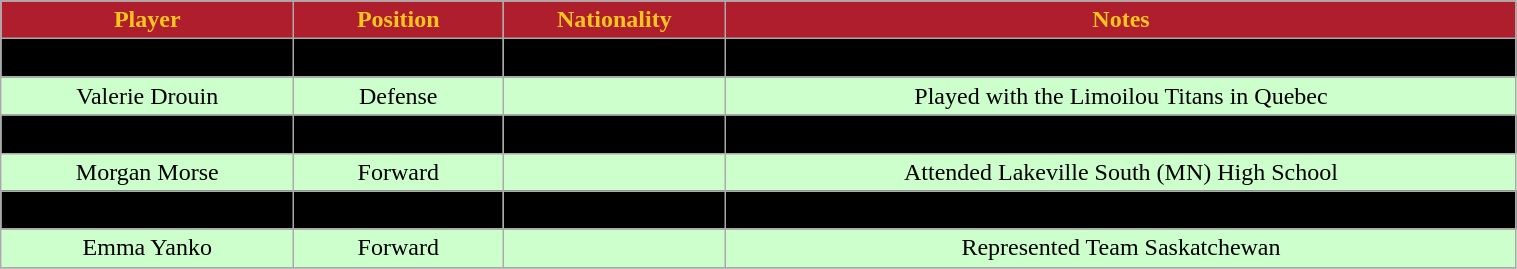<table class="wikitable" width="80%">
<tr align="center"  style=" background:#AF1E2D;color:#FFC61E;">
<td><strong>Player</strong></td>
<td><strong>Position</strong></td>
<td><strong>Nationality</strong></td>
<td><strong>Notes</strong></td>
</tr>
<tr align="center" bgcolor=" ">
<td>Shelby Brossart</td>
<td>Defense</td>
<td></td>
<td>Blue liner with Minnesota Revolution</td>
</tr>
<tr align="center" bgcolor="#ccffcc">
<td>Valerie Drouin</td>
<td>Defense</td>
<td></td>
<td>Played with the Limoilou Titans in Quebec</td>
</tr>
<tr align="center" bgcolor=" ">
<td>Reagan Haley</td>
<td>Forward</td>
<td></td>
<td>Played with Team USA U18</td>
</tr>
<tr align="center" bgcolor="#ccffcc">
<td>Morgan Morse</td>
<td>Forward</td>
<td></td>
<td>Attended Lakeville South (MN) High School</td>
</tr>
<tr align="center" bgcolor=" ">
<td>Maddie Rooney</td>
<td>Goaltender</td>
<td></td>
<td>Haley's teammate on Team USA U18</td>
</tr>
<tr align="center" bgcolor="#ccffcc">
<td>Emma Yanko</td>
<td>Forward</td>
<td></td>
<td>Represented Team Saskatchewan</td>
</tr>
<tr align="center" bgcolor=" ">
</tr>
</table>
